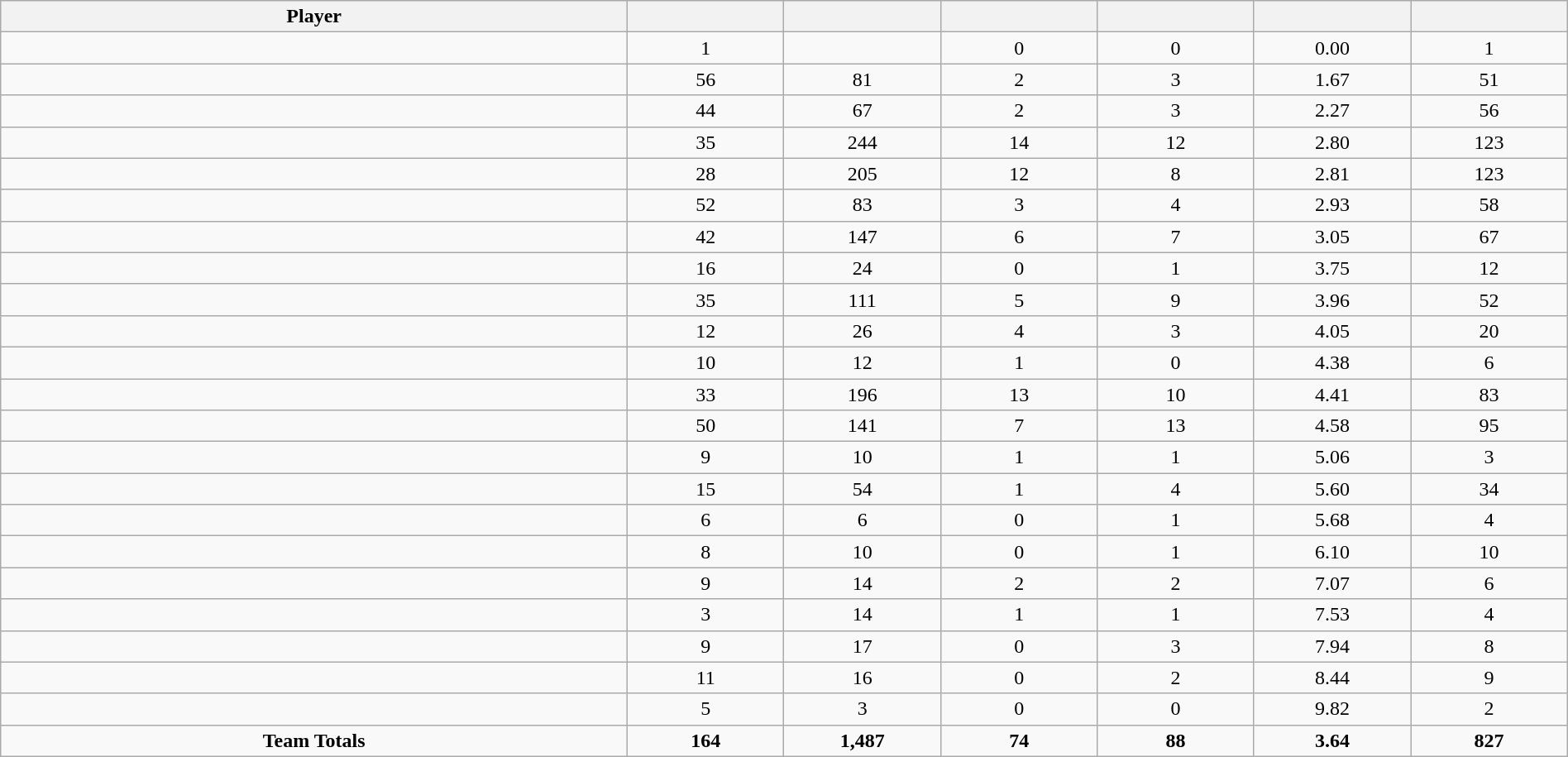<table class="wikitable sortable" style="text-align:center;" width="100%">
<tr>
<th width="40%">Player</th>
<th width="10%"></th>
<th width="10%" data-sort-type="number"></th>
<th width="10%"></th>
<th width="10%"></th>
<th width="10%"></th>
<th width="10%"></th>
</tr>
<tr>
<td></td>
<td>1</td>
<td></td>
<td>0</td>
<td>0</td>
<td>0.00</td>
<td>1</td>
</tr>
<tr>
<td></td>
<td>56</td>
<td>81</td>
<td>2</td>
<td>3</td>
<td>1.67</td>
<td>51</td>
</tr>
<tr>
<td></td>
<td>44</td>
<td>67</td>
<td>2</td>
<td>3</td>
<td>2.27</td>
<td>56</td>
</tr>
<tr>
<td></td>
<td>35</td>
<td>244</td>
<td>14</td>
<td>12</td>
<td>2.80</td>
<td>123</td>
</tr>
<tr>
<td></td>
<td>28</td>
<td>205</td>
<td>12</td>
<td>8</td>
<td>2.81</td>
<td>123</td>
</tr>
<tr>
<td></td>
<td>52</td>
<td>83</td>
<td>3</td>
<td>4</td>
<td>2.93</td>
<td>58</td>
</tr>
<tr>
<td></td>
<td>42</td>
<td>147</td>
<td>6</td>
<td>7</td>
<td>3.05</td>
<td>67</td>
</tr>
<tr>
<td></td>
<td>16</td>
<td>24</td>
<td>0</td>
<td>1</td>
<td>3.75</td>
<td>12</td>
</tr>
<tr>
<td></td>
<td>35</td>
<td>111</td>
<td>5</td>
<td>9</td>
<td>3.96</td>
<td>52</td>
</tr>
<tr>
<td></td>
<td>12</td>
<td>26</td>
<td>4</td>
<td>3</td>
<td>4.05</td>
<td>20</td>
</tr>
<tr>
<td></td>
<td>10</td>
<td>12</td>
<td>1</td>
<td>0</td>
<td>4.38</td>
<td>6</td>
</tr>
<tr>
<td></td>
<td>33</td>
<td>196</td>
<td>13</td>
<td>10</td>
<td>4.41</td>
<td>83</td>
</tr>
<tr>
<td></td>
<td>50</td>
<td>141</td>
<td>7</td>
<td>13</td>
<td>4.58</td>
<td>95</td>
</tr>
<tr>
<td></td>
<td>9</td>
<td>10</td>
<td>1</td>
<td>1</td>
<td>5.06</td>
<td>3</td>
</tr>
<tr>
<td></td>
<td>15</td>
<td>54</td>
<td>1</td>
<td>4</td>
<td>5.60</td>
<td>34</td>
</tr>
<tr>
<td></td>
<td>6</td>
<td>6</td>
<td>0</td>
<td>1</td>
<td>5.68</td>
<td>4</td>
</tr>
<tr>
<td></td>
<td>8</td>
<td>10</td>
<td>0</td>
<td>1</td>
<td>6.10</td>
<td>10</td>
</tr>
<tr>
<td></td>
<td>9</td>
<td>14</td>
<td>2</td>
<td>2</td>
<td>7.07</td>
<td>6</td>
</tr>
<tr>
<td></td>
<td>3</td>
<td>14</td>
<td>1</td>
<td>1</td>
<td>7.53</td>
<td>4</td>
</tr>
<tr>
<td></td>
<td>9</td>
<td>17</td>
<td>0</td>
<td>3</td>
<td>7.94</td>
<td>8</td>
</tr>
<tr>
<td></td>
<td>11</td>
<td>16</td>
<td>0</td>
<td>2</td>
<td>8.44</td>
<td>9</td>
</tr>
<tr>
<td></td>
<td>5</td>
<td>3</td>
<td>0</td>
<td>0</td>
<td>9.82</td>
<td>2</td>
</tr>
<tr>
<td><strong>Team Totals</strong></td>
<td><strong>164</strong></td>
<td><strong>1,487</strong></td>
<td><strong>74</strong></td>
<td><strong>88</strong></td>
<td><strong>3.64</strong></td>
<td><strong>827</strong></td>
</tr>
</table>
